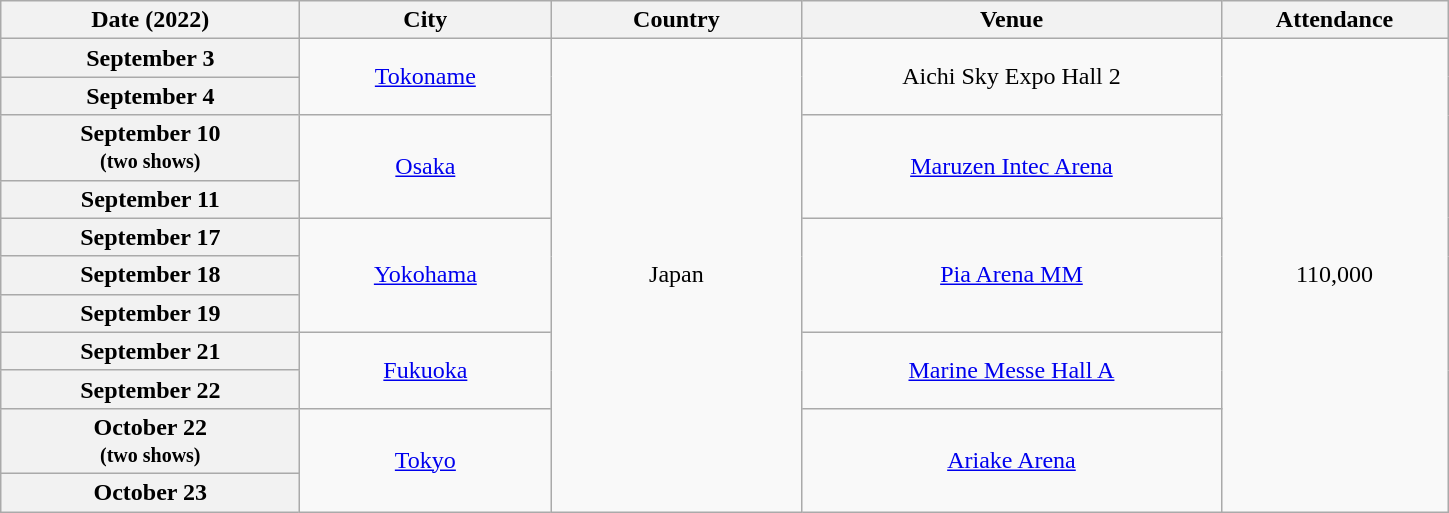<table class="wikitable plainrowheaders" style="text-align:center;">
<tr>
<th scope="col" style="width:12em;">Date (2022)</th>
<th scope="col" style="width:10em;">City</th>
<th scope="col" style="width:10em;">Country</th>
<th scope="col" style="width:17em;">Venue</th>
<th scope="col" style="width:9em;">Attendance</th>
</tr>
<tr>
<th scope="row">September 3</th>
<td rowspan="2"><a href='#'>Tokoname</a></td>
<td rowspan="13">Japan</td>
<td rowspan="2">Aichi Sky Expo Hall 2</td>
<td rowspan="13">110,000</td>
</tr>
<tr>
<th scope="row">September 4</th>
</tr>
<tr>
<th scope="row">September 10<br> <small>(two shows)</small></th>
<td rowspan=2><a href='#'>Osaka</a></td>
<td rowspan=2><a href='#'>Maruzen Intec Arena</a></td>
</tr>
<tr>
<th scope="row">September 11</th>
</tr>
<tr>
<th scope="row">September 17</th>
<td rowspan="3"><a href='#'>Yokohama</a></td>
<td rowspan="3"><a href='#'>Pia Arena MM</a></td>
</tr>
<tr>
<th scope="row">September 18</th>
</tr>
<tr>
<th scope="row">September 19</th>
</tr>
<tr>
<th scope="row">September 21</th>
<td rowspan="2"><a href='#'>Fukuoka</a></td>
<td rowspan="2"><a href='#'>Marine Messe Hall A</a></td>
</tr>
<tr>
<th scope="row">September 22</th>
</tr>
<tr>
<th scope="row">October 22<br> <small>(two shows)</small></th>
<td rowspan=2><a href='#'>Tokyo</a></td>
<td rowspan=2><a href='#'>Ariake Arena</a></td>
</tr>
<tr>
<th scope="row">October 23</th>
</tr>
</table>
